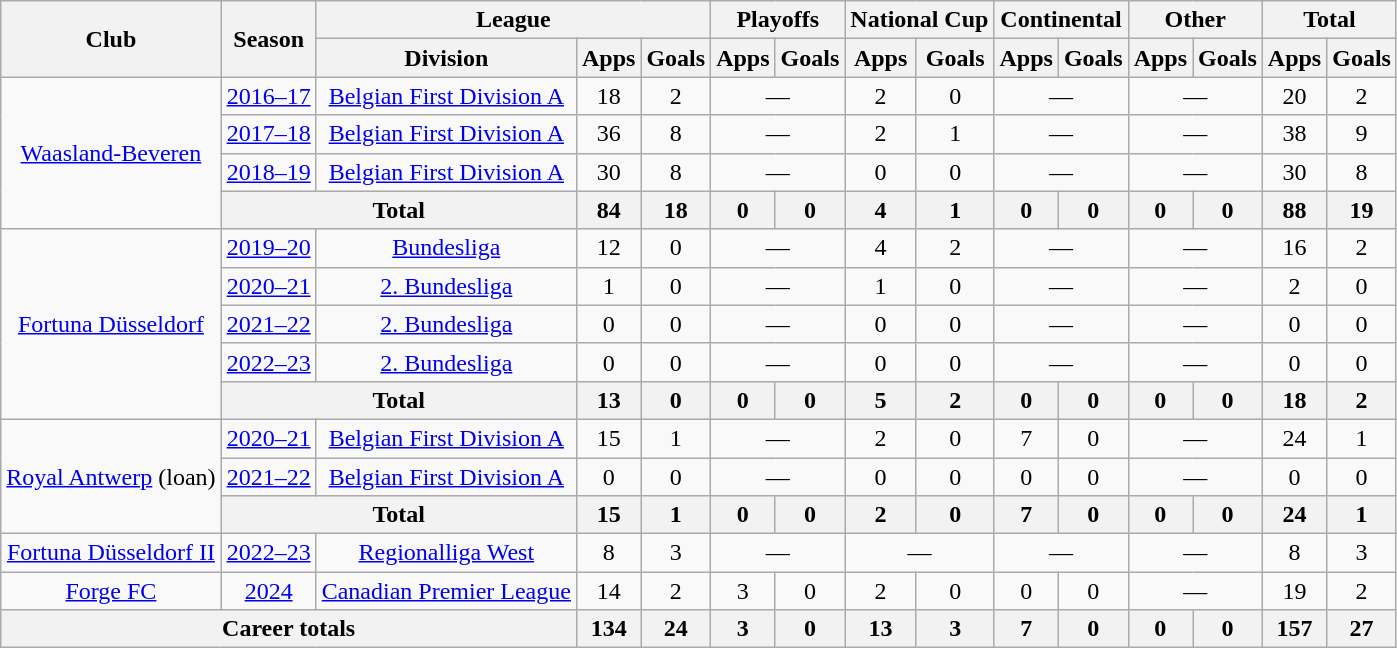<table class="wikitable" style="text-align: center;">
<tr>
<th rowspan=2>Club</th>
<th rowspan=2>Season</th>
<th colspan=3>League</th>
<th colspan=2>Playoffs</th>
<th colspan=2>National Cup</th>
<th colspan=2>Continental</th>
<th colspan=2>Other</th>
<th colspan=2>Total</th>
</tr>
<tr>
<th>Division</th>
<th>Apps</th>
<th>Goals</th>
<th>Apps</th>
<th>Goals</th>
<th>Apps</th>
<th>Goals</th>
<th>Apps</th>
<th>Goals</th>
<th>Apps</th>
<th>Goals</th>
<th>Apps</th>
<th>Goals</th>
</tr>
<tr>
<td rowspan=4><a href='#'>Waasland-Beveren</a></td>
<td><a href='#'>2016–17</a></td>
<td><a href='#'>Belgian First Division A</a></td>
<td>18</td>
<td>2</td>
<td colspan=2>—</td>
<td>2</td>
<td>0</td>
<td colspan=2>—</td>
<td colspan=2>—</td>
<td>20</td>
<td>2</td>
</tr>
<tr>
<td><a href='#'>2017–18</a></td>
<td><a href='#'>Belgian First Division A</a></td>
<td>36</td>
<td>8</td>
<td colspan=2>—</td>
<td>2</td>
<td>1</td>
<td colspan=2>—</td>
<td colspan=2>—</td>
<td>38</td>
<td>9</td>
</tr>
<tr>
<td><a href='#'>2018–19</a></td>
<td><a href='#'>Belgian First Division A</a></td>
<td>30</td>
<td>8</td>
<td colspan=2>—</td>
<td>0</td>
<td>0</td>
<td colspan=2>—</td>
<td colspan=2>—</td>
<td>30</td>
<td>8</td>
</tr>
<tr>
<th colspan=2>Total</th>
<th>84</th>
<th>18</th>
<th>0</th>
<th>0</th>
<th>4</th>
<th>1</th>
<th>0</th>
<th>0</th>
<th>0</th>
<th>0</th>
<th>88</th>
<th>19</th>
</tr>
<tr>
<td rowspan=5><a href='#'>Fortuna Düsseldorf</a></td>
<td><a href='#'>2019–20</a></td>
<td><a href='#'>Bundesliga</a></td>
<td>12</td>
<td>0</td>
<td colspan=2>—</td>
<td>4</td>
<td>2</td>
<td colspan=2>—</td>
<td colspan=2>—</td>
<td>16</td>
<td>2</td>
</tr>
<tr>
<td><a href='#'>2020–21</a></td>
<td><a href='#'>2. Bundesliga</a></td>
<td>1</td>
<td>0</td>
<td colspan=2>—</td>
<td>1</td>
<td>0</td>
<td colspan=2>—</td>
<td colspan=2>—</td>
<td>2</td>
<td>0</td>
</tr>
<tr>
<td><a href='#'>2021–22</a></td>
<td><a href='#'>2. Bundesliga</a></td>
<td>0</td>
<td>0</td>
<td colspan=2>—</td>
<td>0</td>
<td>0</td>
<td colspan=2>—</td>
<td colspan=2>—</td>
<td>0</td>
<td>0</td>
</tr>
<tr>
<td><a href='#'>2022–23</a></td>
<td><a href='#'>2. Bundesliga</a></td>
<td>0</td>
<td>0</td>
<td colspan=2>—</td>
<td>0</td>
<td>0</td>
<td colspan=2>—</td>
<td colspan=2>—</td>
<td>0</td>
<td>0</td>
</tr>
<tr>
<th colspan=2>Total</th>
<th>13</th>
<th>0</th>
<th>0</th>
<th>0</th>
<th>5</th>
<th>2</th>
<th>0</th>
<th>0</th>
<th>0</th>
<th>0</th>
<th>18</th>
<th>2</th>
</tr>
<tr>
<td rowspan=3><a href='#'>Royal Antwerp</a> (loan)</td>
<td><a href='#'>2020–21</a></td>
<td><a href='#'>Belgian First Division A</a></td>
<td>15</td>
<td>1</td>
<td colspan=2>—</td>
<td>2</td>
<td>0</td>
<td>7</td>
<td>0</td>
<td colspan=2>—</td>
<td>24</td>
<td>1</td>
</tr>
<tr>
<td><a href='#'>2021–22</a></td>
<td><a href='#'>Belgian First Division A</a></td>
<td>0</td>
<td>0</td>
<td colspan=2>—</td>
<td>0</td>
<td>0</td>
<td>0</td>
<td>0</td>
<td colspan=2>—</td>
<td>0</td>
<td>0</td>
</tr>
<tr>
<th colspan=2>Total</th>
<th>15</th>
<th>1</th>
<th>0</th>
<th>0</th>
<th>2</th>
<th>0</th>
<th>7</th>
<th>0</th>
<th>0</th>
<th>0</th>
<th>24</th>
<th>1</th>
</tr>
<tr>
<td><a href='#'>Fortuna Düsseldorf II</a></td>
<td><a href='#'>2022–23</a></td>
<td><a href='#'>Regionalliga West</a></td>
<td>8</td>
<td>3</td>
<td colspan=2>—</td>
<td colspan=2>—</td>
<td colspan=2>—</td>
<td colspan=2>—</td>
<td>8</td>
<td>3</td>
</tr>
<tr>
<td><a href='#'>Forge FC</a></td>
<td><a href='#'>2024</a></td>
<td><a href='#'>Canadian Premier League</a></td>
<td>14</td>
<td>2</td>
<td>3</td>
<td>0</td>
<td>2</td>
<td>0</td>
<td>0</td>
<td>0</td>
<td colspan="2">—</td>
<td>19</td>
<td>2</td>
</tr>
<tr>
<th colspan=3>Career totals</th>
<th>134</th>
<th>24</th>
<th>3</th>
<th>0</th>
<th>13</th>
<th>3</th>
<th>7</th>
<th>0</th>
<th>0</th>
<th>0</th>
<th>157</th>
<th>27</th>
</tr>
</table>
